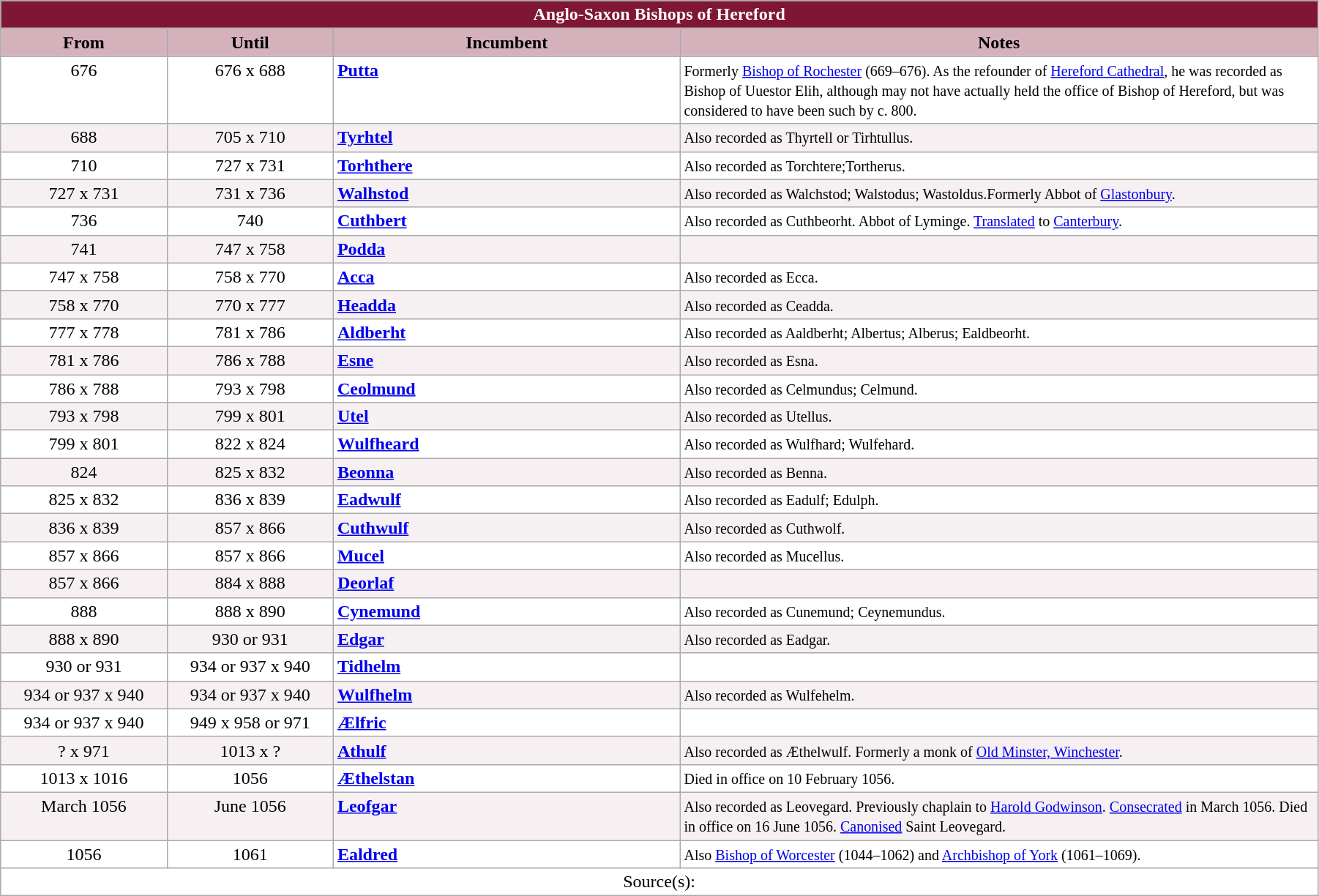<table class="wikitable" style="width: 95%;">
<tr valign=center>
<th colspan="4" style="background-color: #7F1734; color: white;">Anglo-Saxon Bishops of Hereford</th>
</tr>
<tr valign=center>
<th style="background-color: #D4B1BB; width: 12%;">From</th>
<th style="background-color: #D4B1BB; width: 12%;">Until</th>
<th style="background-color: #D4B1BB; width: 25%;">Incumbent</th>
<th style="background-color: #D4B1BB; width: 46%;">Notes</th>
</tr>
<tr valign=top bgcolor="white">
<td align=center>676</td>
<td align=center>676 x 688</td>
<td><strong><a href='#'>Putta</a></strong></td>
<td><small>Formerly <a href='#'>Bishop of Rochester</a> (669–676). As the refounder of <a href='#'>Hereford Cathedral</a>, he was recorded as Bishop of Uuestor Elih, although may not have actually held the office of Bishop of Hereford, but was considered to have been such by c. 800.</small></td>
</tr>
<tr valign=top bgcolor="#F7F0F2">
<td align=center>688</td>
<td align=center>705 x 710</td>
<td><strong><a href='#'>Tyrhtel</a></strong></td>
<td><small>Also recorded as Thyrtell or Tirhtullus.</small></td>
</tr>
<tr valign=top bgcolor="white">
<td align=center>710</td>
<td align=center>727 x 731</td>
<td><strong><a href='#'>Torhthere</a></strong></td>
<td><small>Also recorded as Torchtere;Tortherus.</small></td>
</tr>
<tr valign=top bgcolor="#F7F0F2">
<td align=center>727 x 731</td>
<td align=center>731 x 736</td>
<td><strong><a href='#'>Walhstod</a></strong></td>
<td><small> Also recorded as Walchstod; Walstodus; Wastoldus.Formerly Abbot of <a href='#'>Glastonbury</a>.</small></td>
</tr>
<tr valign=top bgcolor="white">
<td align=center>736</td>
<td align=center>740</td>
<td><strong><a href='#'>Cuthbert</a></strong></td>
<td><small>Also recorded as Cuthbeorht. Abbot of Lyminge. <a href='#'>Translated</a> to <a href='#'>Canterbury</a>.</small></td>
</tr>
<tr valign=top bgcolor="#F7F0F2">
<td align=center>741</td>
<td align=center>747 x 758</td>
<td><strong><a href='#'>Podda</a></strong></td>
<td><small></small></td>
</tr>
<tr valign=top bgcolor="white">
<td align=center>747 x 758</td>
<td align=center>758 x 770</td>
<td><strong><a href='#'>Acca</a></strong></td>
<td><small>Also recorded as Ecca.</small></td>
</tr>
<tr valign=top bgcolor="#F7F0F2">
<td align=center>758 x 770</td>
<td align=center>770 x 777</td>
<td><strong><a href='#'>Headda</a></strong></td>
<td><small>Also recorded as Ceadda.</small></td>
</tr>
<tr valign=top bgcolor="white">
<td align=center>777 x 778</td>
<td align=center>781 x 786</td>
<td><strong><a href='#'>Aldberht</a></strong></td>
<td><small>Also recorded as Aaldberht; Albertus; Alberus; Ealdbeorht.</small></td>
</tr>
<tr valign=top bgcolor="#F7F0F2">
<td align=center>781 x 786</td>
<td align=center>786 x 788</td>
<td><strong><a href='#'>Esne</a></strong></td>
<td><small>Also recorded as Esna.</small></td>
</tr>
<tr valign=top bgcolor="white">
<td align=center>786 x 788</td>
<td align=center>793 x 798</td>
<td><strong><a href='#'>Ceolmund</a></strong></td>
<td><small>Also recorded as Celmundus; Celmund.</small></td>
</tr>
<tr valign=top bgcolor="#F7F0F2">
<td align=center>793 x 798</td>
<td align=center>799 x 801</td>
<td><strong><a href='#'>Utel</a></strong></td>
<td><small>Also recorded as Utellus.</small></td>
</tr>
<tr valign=top bgcolor="white">
<td align=center>799 x 801</td>
<td align=center>822 x 824</td>
<td><strong><a href='#'>Wulfheard</a></strong></td>
<td><small>Also recorded as Wulfhard; Wulfehard.</small></td>
</tr>
<tr valign=top bgcolor="#F7F0F2">
<td align=center>824</td>
<td align=center>825 x 832</td>
<td><strong><a href='#'>Beonna</a></strong></td>
<td><small>Also recorded as Benna.</small></td>
</tr>
<tr valign=top bgcolor="white">
<td align=center>825 x 832</td>
<td align=center>836 x 839</td>
<td><strong><a href='#'>Eadwulf</a></strong></td>
<td><small>Also recorded as Eadulf; Edulph.</small></td>
</tr>
<tr valign=top bgcolor="#F7F0F2">
<td align=center>836 x 839</td>
<td align=center>857 x 866</td>
<td><strong><a href='#'>Cuthwulf</a></strong></td>
<td><small>Also recorded as Cuthwolf.</small></td>
</tr>
<tr valign=top bgcolor="white">
<td align=center>857 x 866</td>
<td align=center>857 x 866</td>
<td><strong><a href='#'>Mucel</a></strong></td>
<td><small>Also recorded as Mucellus.</small></td>
</tr>
<tr valign=top bgcolor="#F7F0F2">
<td align=center>857 x 866</td>
<td align=center>884 x 888</td>
<td><strong><a href='#'>Deorlaf</a></strong></td>
<td><small></small></td>
</tr>
<tr valign=top bgcolor="white">
<td align=center>888</td>
<td align=center>888 x 890</td>
<td><strong><a href='#'>Cynemund</a></strong></td>
<td><small>Also recorded as Cunemund; Ceynemundus.</small></td>
</tr>
<tr valign=top bgcolor="#F7F0F2">
<td align=center>888 x 890</td>
<td align=center>930 or 931</td>
<td><strong><a href='#'>Edgar</a></strong></td>
<td><small>Also recorded as Eadgar.</small></td>
</tr>
<tr valign=top bgcolor="white">
<td align=center>930 or 931</td>
<td align=center>934 or 937 x 940</td>
<td><strong><a href='#'>Tidhelm</a></strong></td>
<td><small></small></td>
</tr>
<tr valign=top bgcolor="#F7F0F2">
<td align=center>934 or 937 x 940</td>
<td align=center>934 or 937 x 940</td>
<td><strong><a href='#'>Wulfhelm</a></strong></td>
<td><small>Also recorded as Wulfehelm.</small></td>
</tr>
<tr valign=top bgcolor="white">
<td align=center>934 or 937 x 940</td>
<td align=center>949 x 958 or 971</td>
<td><strong><a href='#'>Ælfric</a></strong></td>
<td><small></small></td>
</tr>
<tr valign=top bgcolor="#F7F0F2">
<td align=center>? x 971</td>
<td align=center>1013 x ?</td>
<td><strong><a href='#'>Athulf</a></strong></td>
<td><small>Also recorded as Æthelwulf. Formerly a monk of <a href='#'>Old Minster, Winchester</a>.</small></td>
</tr>
<tr valign=top bgcolor="white">
<td align=center>1013 x 1016</td>
<td align=center>1056</td>
<td><strong><a href='#'>Æthelstan</a></strong></td>
<td><small>Died in office on 10 February 1056.</small></td>
</tr>
<tr valign=top bgcolor="#F7F0F2">
<td align=center>March 1056</td>
<td align=center>June 1056</td>
<td><strong><a href='#'>Leofgar</a></strong></td>
<td><small>Also recorded as Leovegard. Previously chaplain to <a href='#'>Harold Godwinson</a>. <a href='#'>Consecrated</a> in March 1056. Died in office on 16 June 1056. <a href='#'>Canonised</a> Saint Leovegard.</small></td>
</tr>
<tr valign=top bgcolor="white">
<td align=center>1056</td>
<td align=center>1061</td>
<td><strong><a href='#'>Ealdred</a></strong></td>
<td><small>Also <a href='#'>Bishop of Worcester</a> (1044–1062) and <a href='#'>Archbishop of York</a> (1061–1069).</small></td>
</tr>
<tr valign=top bgcolor="white">
<td align=center colspan=4>Source(s):</td>
</tr>
</table>
